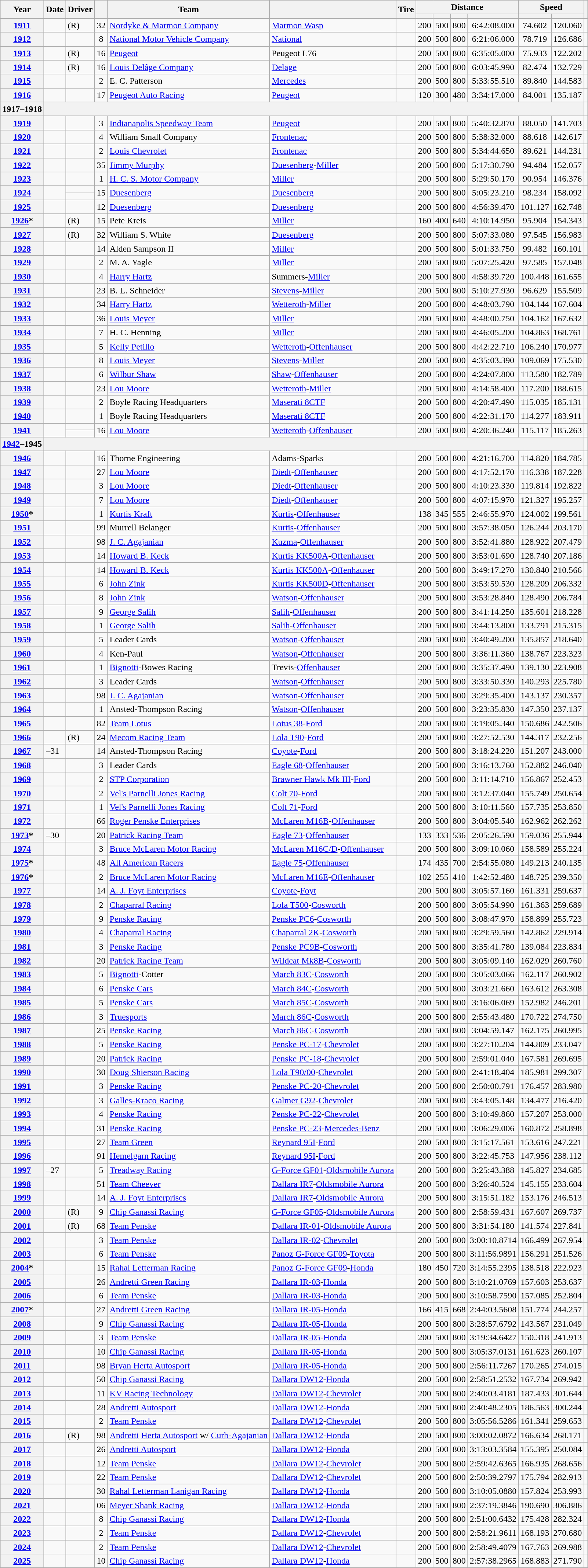<table class="wikitable sortable plainrowheaders">
<tr>
<th scope=col rowspan="2">Year</th>
<th scope=col rowspan="2">Date</th>
<th scope=col colspan="2" rowspan="2">Driver</th>
<th scope=col rowspan="2"></th>
<th scope=col rowspan="2">Team</th>
<th scope=col rowspan="2"></th>
<th scope=col rowspan="2">Tire</th>
<th scope=colgroup colspan="4">Distance</th>
<th scope=colgroup colspan="2">Speed</th>
<th scope=col rowspan="2" class="unsortable"></th>
</tr>
<tr>
<th scope="col"></th>
<th scope="col"></th>
<th scope="col"></th>
<th scope="col"></th>
<th scope="col"></th>
<th scope="col"></th>
</tr>
<tr>
<th scope="row" style="text-align: center;"><a href='#'>1911</a></th>
<td></td>
<td colspan="2"> (R)</td>
<td style="text-align: center;">32</td>
<td><a href='#'>Nordyke & Marmon Company</a></td>
<td><a href='#'>Marmon Wasp</a></td>
<td style="text-align: center;"></td>
<td style="text-align: center;">200</td>
<td style="text-align: center;">500</td>
<td style="text-align: center;">800</td>
<td style="text-align: center;">6:42:08.000</td>
<td style="text-align: center;">74.602</td>
<td style="text-align: center;">120.060</td>
<td style="text-align: center;"></td>
</tr>
<tr>
<th scope="row" style="text-align: center;"><a href='#'>1912</a></th>
<td></td>
<td colspan="2"></td>
<td style="text-align: center;">8</td>
<td><a href='#'>National Motor Vehicle Company</a></td>
<td><a href='#'>National</a></td>
<td style="text-align: center;"></td>
<td style="text-align: center;">200</td>
<td style="text-align: center;">500</td>
<td style="text-align: center;">800</td>
<td style="text-align: center;">6:21:06.000</td>
<td style="text-align: center;">78.719</td>
<td style="text-align: center;">126.686</td>
<td style="text-align: center;"></td>
</tr>
<tr>
<th scope="row" style="text-align: center;"><a href='#'>1913</a></th>
<td></td>
<td colspan="2"> (R)</td>
<td style="text-align: center;">16</td>
<td><a href='#'>Peugeot</a></td>
<td>Peugeot L76</td>
<td style="text-align: center;"></td>
<td style="text-align: center;">200</td>
<td style="text-align: center;">500</td>
<td style="text-align: center;">800</td>
<td style="text-align: center;">6:35:05.000</td>
<td style="text-align: center;">75.933</td>
<td style="text-align: center;">122.202</td>
<td style="text-align: center;"></td>
</tr>
<tr>
<th scope="row" style="text-align: center;"><a href='#'>1914</a></th>
<td></td>
<td colspan="2"> (R)</td>
<td style="text-align: center;">16</td>
<td><a href='#'>Louis Delâge Company</a></td>
<td><a href='#'>Delage</a></td>
<td style="text-align: center;"></td>
<td style="text-align: center;">200</td>
<td style="text-align: center;">500</td>
<td style="text-align: center;">800</td>
<td style="text-align: center;">6:03:45.990</td>
<td style="text-align: center;">82.474</td>
<td style="text-align: center;">132.729</td>
<td style="text-align: center;"></td>
</tr>
<tr>
<th scope="row" style="text-align: center;"><a href='#'>1915</a></th>
<td></td>
<td colspan="2"></td>
<td style="text-align: center;">2</td>
<td>E. C. Patterson</td>
<td><a href='#'>Mercedes</a></td>
<td style="text-align: center;"></td>
<td style="text-align: center;">200</td>
<td style="text-align: center;">500</td>
<td style="text-align: center;">800</td>
<td style="text-align: center;">5:33:55.510</td>
<td style="text-align: center;">89.840</td>
<td style="text-align: center;">144.583</td>
<td style="text-align: center;"></td>
</tr>
<tr>
<th scope="row" style="text-align: center;"><a href='#'>1916</a></th>
<td></td>
<td colspan="2"></td>
<td style="text-align: center;">17</td>
<td><a href='#'>Peugeot Auto Racing</a></td>
<td><a href='#'>Peugeot</a></td>
<td style="text-align: center;"></td>
<td style="text-align: center;">120</td>
<td style="text-align: center;">300</td>
<td style="text-align: center;">480</td>
<td style="text-align: center;">3:34:17.000</td>
<td style="text-align: center;">84.001</td>
<td style="text-align: center;">135.187</td>
<td style="text-align: center;"></td>
</tr>
<tr class="sortbottom">
<th scope="row" style="text-align:center;">1917–1918</th>
<th colspan="13" scope="row"> </th>
<td style="text-align:center;"></td>
</tr>
<tr>
<th scope="row" style="text-align: center;"><a href='#'>1919</a></th>
<td></td>
<td colspan="2"></td>
<td style="text-align: center;">3</td>
<td><a href='#'>Indianapolis Speedway Team</a></td>
<td><a href='#'>Peugeot</a></td>
<td style="text-align: center;"></td>
<td style="text-align: center;">200</td>
<td style="text-align: center;">500</td>
<td style="text-align: center;">800</td>
<td style="text-align: center;">5:40:32.870</td>
<td style="text-align: center;">88.050</td>
<td style="text-align: center;">141.703</td>
<td style="text-align: center;"></td>
</tr>
<tr>
<th scope="row" style="text-align: center;"><a href='#'>1920</a></th>
<td></td>
<td colspan="2"></td>
<td style="text-align: center;">4</td>
<td>William Small Company</td>
<td><a href='#'>Frontenac</a></td>
<td style="text-align: center;"></td>
<td style="text-align: center;">200</td>
<td style="text-align: center;">500</td>
<td style="text-align: center;">800</td>
<td style="text-align: center;">5:38:32.000</td>
<td style="text-align: center;">88.618</td>
<td style="text-align: center;">142.617</td>
<td style="text-align: center;"></td>
</tr>
<tr>
<th scope="row" style="text-align: center;"><a href='#'>1921</a></th>
<td></td>
<td colspan="2"></td>
<td style="text-align: center;">2</td>
<td><a href='#'>Louis Chevrolet</a></td>
<td><a href='#'>Frontenac</a></td>
<td style="text-align: center;"></td>
<td style="text-align: center;">200</td>
<td style="text-align: center;">500</td>
<td style="text-align: center;">800</td>
<td style="text-align: center;">5:34:44.650</td>
<td style="text-align: center;">89.621</td>
<td style="text-align: center;">144.231</td>
<td style="text-align: center;"></td>
</tr>
<tr>
<th scope="row" style="text-align: center;"><a href='#'>1922</a></th>
<td></td>
<td colspan="2"></td>
<td style="text-align: center;">35</td>
<td><a href='#'>Jimmy Murphy</a></td>
<td><a href='#'>Duesenberg</a>-<a href='#'>Miller</a></td>
<td style="text-align: center;"></td>
<td style="text-align: center;">200</td>
<td style="text-align: center;">500</td>
<td style="text-align: center;">800</td>
<td style="text-align: center;">5:17:30.790</td>
<td style="text-align: center;">94.484</td>
<td style="text-align: center;">152.057</td>
<td style="text-align: center;"></td>
</tr>
<tr>
<th scope="row" style="text-align: center;"><a href='#'>1923</a></th>
<td></td>
<td colspan="2"></td>
<td style="text-align: center;">1</td>
<td><a href='#'>H. C. S. Motor Company</a></td>
<td><a href='#'>Miller</a></td>
<td style="text-align: center;"></td>
<td style="text-align: center;">200</td>
<td style="text-align: center;">500</td>
<td style="text-align: center;">800</td>
<td style="text-align: center;">5:29:50.170</td>
<td style="text-align: center;">90.954</td>
<td style="text-align: center;">146.376</td>
<td style="text-align: center;"></td>
</tr>
<tr>
<th scope="row" rowspan="2" style="text-align: center;"><a href='#'>1924</a></th>
<td rowspan="2"></td>
<td colspan="2"></td>
<td rowspan="2" style="text-align: center;">15</td>
<td rowspan="2"><a href='#'>Duesenberg</a></td>
<td rowspan="2"><a href='#'>Duesenberg</a></td>
<td rowspan="2" style="text-align: center;"></td>
<td rowspan="2" style="text-align: center;">200</td>
<td rowspan="2" style="text-align: center;">500</td>
<td rowspan="2" style="text-align: center;">800</td>
<td rowspan="2" style="text-align: center;">5:05:23.210</td>
<td rowspan="2" style="text-align: center;">98.234</td>
<td rowspan="2" style="text-align: center;">158.092</td>
<td rowspan="2" style="text-align: center;"></td>
</tr>
<tr>
<td colspan="2"></td>
</tr>
<tr>
<th scope="row" style="text-align: center;"><a href='#'>1925</a></th>
<td></td>
<td colspan="2"></td>
<td style="text-align: center;">12</td>
<td><a href='#'>Duesenberg</a></td>
<td><a href='#'>Duesenberg</a></td>
<td style="text-align: center;"></td>
<td style="text-align: center;">200</td>
<td style="text-align: center;">500</td>
<td style="text-align: center;">800</td>
<td style="text-align: center;">4:56:39.470</td>
<td style="text-align: center;">101.127</td>
<td style="text-align: center;">162.748</td>
<td style="text-align: center;"></td>
</tr>
<tr>
<th scope="row" style="text-align: center;"><a href='#'>1926</a>*</th>
<td></td>
<td colspan="2"> (R)</td>
<td style="text-align: center;">15</td>
<td>Pete Kreis</td>
<td><a href='#'>Miller</a></td>
<td style="text-align: center;"></td>
<td style="text-align: center;">160</td>
<td style="text-align: center;">400</td>
<td style="text-align: center;">640</td>
<td style="text-align: center;">4:10:14.950</td>
<td style="text-align: center;">95.904</td>
<td style="text-align: center;">154.343</td>
<td style="text-align: center;"></td>
</tr>
<tr>
<th scope="row" style="text-align: center;"><a href='#'>1927</a></th>
<td></td>
<td colspan="2"> (R)</td>
<td style="text-align: center;">32</td>
<td>William S. White</td>
<td><a href='#'>Duesenberg</a></td>
<td style="text-align: center;"></td>
<td style="text-align: center;">200</td>
<td style="text-align: center;">500</td>
<td style="text-align: center;">800</td>
<td style="text-align: center;">5:07:33.080</td>
<td style="text-align: center;">97.545</td>
<td style="text-align: center;">156.983</td>
<td style="text-align: center;"></td>
</tr>
<tr>
<th scope="row" style="text-align: center;"><a href='#'>1928</a></th>
<td></td>
<td colspan="2"></td>
<td style="text-align: center;">14</td>
<td>Alden Sampson II</td>
<td><a href='#'>Miller</a></td>
<td style="text-align: center;"></td>
<td style="text-align: center;">200</td>
<td style="text-align: center;">500</td>
<td style="text-align: center;">800</td>
<td style="text-align: center;">5:01:33.750</td>
<td style="text-align: center;">99.482</td>
<td style="text-align: center;">160.101</td>
<td style="text-align: center;"></td>
</tr>
<tr>
<th scope="row" style="text-align: center;"><a href='#'>1929</a></th>
<td></td>
<td colspan="2"></td>
<td style="text-align: center;">2</td>
<td>M. A. Yagle</td>
<td><a href='#'>Miller</a></td>
<td style="text-align: center;"></td>
<td style="text-align: center;">200</td>
<td style="text-align: center;">500</td>
<td style="text-align: center;">800</td>
<td style="text-align: center;">5:07:25.420</td>
<td style="text-align: center;">97.585</td>
<td style="text-align: center;">157.048</td>
<td style="text-align: center;"></td>
</tr>
<tr>
<th scope="row" style="text-align: center;"><a href='#'>1930</a></th>
<td></td>
<td colspan="2"></td>
<td style="text-align: center;">4</td>
<td><a href='#'>Harry Hartz</a></td>
<td>Summers-<a href='#'>Miller</a></td>
<td style="text-align: center;"></td>
<td style="text-align: center;">200</td>
<td style="text-align: center;">500</td>
<td style="text-align: center;">800</td>
<td style="text-align: center;">4:58:39.720</td>
<td style="text-align: center;">100.448</td>
<td style="text-align: center;">161.655</td>
<td style="text-align: center;"></td>
</tr>
<tr>
<th scope="row" style="text-align: center;"><a href='#'>1931</a></th>
<td></td>
<td colspan="2"></td>
<td style="text-align: center;">23</td>
<td>B. L. Schneider</td>
<td><a href='#'>Stevens</a>-<a href='#'>Miller</a></td>
<td style="text-align: center;"></td>
<td style="text-align: center;">200</td>
<td style="text-align: center;">500</td>
<td style="text-align: center;">800</td>
<td style="text-align: center;">5:10:27.930</td>
<td style="text-align: center;">96.629</td>
<td style="text-align: center;">155.509</td>
<td style="text-align: center;"></td>
</tr>
<tr>
<th scope="row" style="text-align: center;"><a href='#'>1932</a></th>
<td></td>
<td colspan="2"></td>
<td style="text-align: center;">34</td>
<td><a href='#'>Harry Hartz</a></td>
<td><a href='#'>Wetteroth</a>-<a href='#'>Miller</a></td>
<td style="text-align: center;"></td>
<td style="text-align: center;">200</td>
<td style="text-align: center;">500</td>
<td style="text-align: center;">800</td>
<td style="text-align: center;">4:48:03.790</td>
<td style="text-align: center;">104.144</td>
<td style="text-align: center;">167.604</td>
<td style="text-align: center;"></td>
</tr>
<tr>
<th scope="row" style="text-align: center;"><a href='#'>1933</a></th>
<td></td>
<td colspan="2"></td>
<td style="text-align: center;">36</td>
<td><a href='#'>Louis Meyer</a></td>
<td><a href='#'>Miller</a></td>
<td style="text-align: center;"></td>
<td style="text-align: center;">200</td>
<td style="text-align: center;">500</td>
<td style="text-align: center;">800</td>
<td style="text-align: center;">4:48:00.750</td>
<td style="text-align: center;">104.162</td>
<td style="text-align: center;">167.632</td>
<td style="text-align: center;"></td>
</tr>
<tr>
<th scope="row" style="text-align: center;"><a href='#'>1934</a></th>
<td></td>
<td colspan="2"></td>
<td style="text-align: center;">7</td>
<td>H. C. Henning</td>
<td><a href='#'>Miller</a></td>
<td style="text-align: center;"></td>
<td style="text-align: center;">200</td>
<td style="text-align: center;">500</td>
<td style="text-align: center;">800</td>
<td style="text-align: center;">4:46:05.200</td>
<td style="text-align: center;">104.863</td>
<td style="text-align: center;">168.761</td>
<td style="text-align: center;"></td>
</tr>
<tr>
<th scope="row" style="text-align: center;"><a href='#'>1935</a></th>
<td></td>
<td colspan="2"></td>
<td style="text-align: center;">5</td>
<td><a href='#'>Kelly Petillo</a></td>
<td><a href='#'>Wetteroth</a>-<a href='#'>Offenhauser</a></td>
<td style="text-align: center;"></td>
<td style="text-align: center;">200</td>
<td style="text-align: center;">500</td>
<td style="text-align: center;">800</td>
<td style="text-align: center;">4:42:22.710</td>
<td style="text-align: center;">106.240</td>
<td style="text-align: center;">170.977</td>
<td style="text-align: center;"></td>
</tr>
<tr>
<th scope="row" style="text-align: center;"><a href='#'>1936</a></th>
<td></td>
<td colspan="2"></td>
<td style="text-align: center;">8</td>
<td><a href='#'>Louis Meyer</a></td>
<td><a href='#'>Stevens</a>-<a href='#'>Miller</a></td>
<td style="text-align: center;"></td>
<td style="text-align: center;">200</td>
<td style="text-align: center;">500</td>
<td style="text-align: center;">800</td>
<td style="text-align: center;">4:35:03.390</td>
<td style="text-align: center;">109.069</td>
<td style="text-align: center;">175.530</td>
<td style="text-align: center;"></td>
</tr>
<tr>
<th scope="row" style="text-align: center;"><a href='#'>1937</a></th>
<td></td>
<td colspan="2"></td>
<td style="text-align: center;">6</td>
<td><a href='#'>Wilbur Shaw</a></td>
<td><a href='#'>Shaw</a>-<a href='#'>Offenhauser</a></td>
<td style="text-align: center;"></td>
<td style="text-align: center;">200</td>
<td style="text-align: center;">500</td>
<td style="text-align: center;">800</td>
<td style="text-align: center;">4:24:07.800</td>
<td style="text-align: center;">113.580</td>
<td style="text-align: center;">182.789</td>
<td style="text-align: center;"></td>
</tr>
<tr>
<th scope="row" style="text-align: center;"><a href='#'>1938</a></th>
<td></td>
<td colspan="2"></td>
<td style="text-align: center;">23</td>
<td><a href='#'>Lou Moore</a></td>
<td><a href='#'>Wetteroth</a>-<a href='#'>Miller</a></td>
<td style="text-align: center;"></td>
<td style="text-align: center;">200</td>
<td style="text-align: center;">500</td>
<td style="text-align: center;">800</td>
<td style="text-align: center;">4:14:58.400</td>
<td style="text-align: center;">117.200</td>
<td style="text-align: center;">188.615</td>
<td style="text-align: center;"></td>
</tr>
<tr>
<th scope="row" style="text-align: center;"><a href='#'>1939</a></th>
<td></td>
<td colspan="2"></td>
<td style="text-align: center;">2</td>
<td>Boyle Racing Headquarters</td>
<td><a href='#'>Maserati 8CTF</a></td>
<td style="text-align: center;"></td>
<td style="text-align: center;">200</td>
<td style="text-align: center;">500</td>
<td style="text-align: center;">800</td>
<td style="text-align: center;">4:20:47.490</td>
<td style="text-align: center;">115.035</td>
<td style="text-align: center;">185.131</td>
<td style="text-align: center;"></td>
</tr>
<tr>
<th scope="row" style="text-align: center;"><a href='#'>1940</a></th>
<td></td>
<td colspan="2"></td>
<td style="text-align: center;">1</td>
<td>Boyle Racing Headquarters</td>
<td><a href='#'>Maserati 8CTF</a></td>
<td style="text-align: center;"></td>
<td style="text-align: center;">200</td>
<td style="text-align: center;">500</td>
<td style="text-align: center;">800</td>
<td style="text-align: center;">4:22:31.170</td>
<td style="text-align: center;">114.277</td>
<td style="text-align: center;">183.911</td>
<td style="text-align: center;"></td>
</tr>
<tr>
<th scope="row" rowspan="2" style="text-align: center;"><a href='#'>1941</a></th>
<td rowspan="2"></td>
<td colspan="2"></td>
<td rowspan="2" style="text-align: center;">16</td>
<td rowspan="2"><a href='#'>Lou Moore</a></td>
<td rowspan="2"><a href='#'>Wetteroth</a>-<a href='#'>Offenhauser</a></td>
<td rowspan="2" style="text-align: center;"></td>
<td rowspan="2" style="text-align: center;">200</td>
<td rowspan="2" style="text-align: center;">500</td>
<td rowspan="2" style="text-align: center;">800</td>
<td rowspan="2" style="text-align: center;">4:20:36.240</td>
<td rowspan="2" style="text-align: center;">115.117</td>
<td rowspan="2" style="text-align: center;">185.263</td>
<td rowspan="2" style="text-align: center;"></td>
</tr>
<tr>
<td colspan="2"></td>
</tr>
<tr class="sortbottom">
<th scope="row" style="text-align:center;"><a href='#'>1942</a>–1945</th>
<th colspan="13" scope="row"> </th>
<td style="text-align:center;"></td>
</tr>
<tr>
<th scope="row" style="text-align: center;"><a href='#'>1946</a></th>
<td></td>
<td colspan="2"></td>
<td style="text-align: center;">16</td>
<td>Thorne Engineering</td>
<td>Adams-Sparks</td>
<td style="text-align: center;"></td>
<td style="text-align: center;">200</td>
<td style="text-align: center;">500</td>
<td style="text-align: center;">800</td>
<td style="text-align: center;">4:21:16.700</td>
<td style="text-align: center;">114.820</td>
<td style="text-align: center;">184.785</td>
<td style="text-align: center;"></td>
</tr>
<tr>
<th scope="row" style="text-align: center;"><a href='#'>1947</a></th>
<td></td>
<td colspan="2"></td>
<td style="text-align: center;">27</td>
<td><a href='#'>Lou Moore</a></td>
<td><a href='#'>Diedt</a>-<a href='#'>Offenhauser</a></td>
<td style="text-align: center;"></td>
<td style="text-align: center;">200</td>
<td style="text-align: center;">500</td>
<td style="text-align: center;">800</td>
<td style="text-align: center;">4:17:52.170</td>
<td style="text-align: center;">116.338</td>
<td style="text-align: center;">187.228</td>
<td style="text-align: center;"></td>
</tr>
<tr>
<th scope="row" style="text-align: center;"><a href='#'>1948</a></th>
<td></td>
<td colspan="2"></td>
<td style="text-align: center;">3</td>
<td><a href='#'>Lou Moore</a></td>
<td><a href='#'>Diedt</a>-<a href='#'>Offenhauser</a></td>
<td style="text-align: center;"></td>
<td style="text-align: center;">200</td>
<td style="text-align: center;">500</td>
<td style="text-align: center;">800</td>
<td style="text-align: center;">4:10:23.330</td>
<td style="text-align: center;">119.814</td>
<td style="text-align: center;">192.822</td>
<td style="text-align: center;"></td>
</tr>
<tr>
<th scope="row" style="text-align: center;"><a href='#'>1949</a></th>
<td></td>
<td colspan="2"></td>
<td style="text-align: center;">7</td>
<td><a href='#'>Lou Moore</a></td>
<td><a href='#'>Diedt</a>-<a href='#'>Offenhauser</a></td>
<td style="text-align: center;"></td>
<td style="text-align: center;">200</td>
<td style="text-align: center;">500</td>
<td style="text-align: center;">800</td>
<td style="text-align: center;">4:07:15.970</td>
<td style="text-align: center;">121.327</td>
<td style="text-align: center;">195.257</td>
<td style="text-align: center;"></td>
</tr>
<tr>
<th scope="row" style="text-align: center;"><a href='#'>1950</a>*</th>
<td></td>
<td colspan="2"></td>
<td style="text-align: center;">1</td>
<td><a href='#'>Kurtis Kraft</a></td>
<td><a href='#'>Kurtis</a>-<a href='#'>Offenhauser</a></td>
<td style="text-align: center;"></td>
<td style="text-align: center;">138</td>
<td style="text-align: center;">345</td>
<td style="text-align: center;">555</td>
<td style="text-align: center;">2:46:55.970</td>
<td style="text-align: center;">124.002</td>
<td style="text-align: center;">199.561</td>
<td style="text-align: center;"></td>
</tr>
<tr>
<th scope="row" style="text-align: center;"><a href='#'>1951</a></th>
<td></td>
<td colspan="2"></td>
<td style="text-align: center;">99</td>
<td>Murrell Belanger</td>
<td><a href='#'>Kurtis</a>-<a href='#'>Offenhauser</a></td>
<td style="text-align: center;"></td>
<td style="text-align: center;">200</td>
<td style="text-align: center;">500</td>
<td style="text-align: center;">800</td>
<td style="text-align: center;">3:57:38.050</td>
<td style="text-align: center;">126.244</td>
<td style="text-align: center;">203.170</td>
<td style="text-align: center;"></td>
</tr>
<tr>
<th scope="row" style="text-align: center;"><a href='#'>1952</a></th>
<td></td>
<td colspan="2"></td>
<td style="text-align: center;">98</td>
<td><a href='#'>J. C. Agajanian</a></td>
<td><a href='#'>Kuzma</a>-<a href='#'>Offenhauser</a></td>
<td style="text-align: center;"></td>
<td style="text-align: center;">200</td>
<td style="text-align: center;">500</td>
<td style="text-align: center;">800</td>
<td style="text-align: center;">3:52:41.880</td>
<td style="text-align: center;">128.922</td>
<td style="text-align: center;">207.479</td>
<td style="text-align: center;"></td>
</tr>
<tr>
<th scope="row" style="text-align: center;"><a href='#'>1953</a></th>
<td></td>
<td colspan="2"></td>
<td style="text-align: center;">14</td>
<td><a href='#'>Howard B. Keck</a></td>
<td><a href='#'>Kurtis KK500A</a>-<a href='#'>Offenhauser</a></td>
<td style="text-align: center;"></td>
<td style="text-align: center;">200</td>
<td style="text-align: center;">500</td>
<td style="text-align: center;">800</td>
<td style="text-align: center;">3:53:01.690</td>
<td style="text-align: center;">128.740</td>
<td style="text-align: center;">207.186</td>
<td style="text-align: center;"></td>
</tr>
<tr>
<th scope="row" style="text-align: center;"><a href='#'>1954</a></th>
<td></td>
<td colspan="2"></td>
<td style="text-align: center;">14</td>
<td><a href='#'>Howard B. Keck</a></td>
<td><a href='#'>Kurtis KK500A</a>-<a href='#'>Offenhauser</a></td>
<td style="text-align: center;"></td>
<td style="text-align: center;">200</td>
<td style="text-align: center;">500</td>
<td style="text-align: center;">800</td>
<td style="text-align: center;">3:49:17.270</td>
<td style="text-align: center;">130.840</td>
<td style="text-align: center;">210.566</td>
<td style="text-align: center;"></td>
</tr>
<tr>
<th scope="row" style="text-align: center;"><a href='#'>1955</a></th>
<td></td>
<td colspan="2"></td>
<td style="text-align: center;">6</td>
<td><a href='#'>John Zink</a></td>
<td><a href='#'>Kurtis KK500D</a>-<a href='#'>Offenhauser</a></td>
<td style="text-align: center;"></td>
<td style="text-align: center;">200</td>
<td style="text-align: center;">500</td>
<td style="text-align: center;">800</td>
<td style="text-align: center;">3:53:59.530</td>
<td style="text-align: center;">128.209</td>
<td style="text-align: center;">206.332</td>
<td style="text-align: center;"></td>
</tr>
<tr>
<th scope="row" style="text-align: center;"><a href='#'>1956</a></th>
<td></td>
<td colspan="2"></td>
<td style="text-align: center;">8</td>
<td><a href='#'>John Zink</a></td>
<td><a href='#'>Watson</a>-<a href='#'>Offenhauser</a></td>
<td style="text-align: center;"></td>
<td style="text-align: center;">200</td>
<td style="text-align: center;">500</td>
<td style="text-align: center;">800</td>
<td style="text-align: center;">3:53:28.840</td>
<td style="text-align: center;">128.490</td>
<td style="text-align: center;">206.784</td>
<td style="text-align: center;"></td>
</tr>
<tr>
<th scope="row" style="text-align: center;"><a href='#'>1957</a></th>
<td></td>
<td colspan="2"></td>
<td style="text-align: center;">9</td>
<td><a href='#'>George Salih</a></td>
<td><a href='#'>Salih</a>-<a href='#'>Offenhauser</a></td>
<td style="text-align: center;"></td>
<td style="text-align: center;">200</td>
<td style="text-align: center;">500</td>
<td style="text-align: center;">800</td>
<td style="text-align: center;">3:41:14.250</td>
<td style="text-align: center;">135.601</td>
<td style="text-align: center;">218.228</td>
<td style="text-align: center;"></td>
</tr>
<tr>
<th scope="row" style="text-align: center;"><a href='#'>1958</a></th>
<td></td>
<td colspan="2"></td>
<td style="text-align: center;">1</td>
<td><a href='#'>George Salih</a></td>
<td><a href='#'>Salih</a>-<a href='#'>Offenhauser</a></td>
<td style="text-align: center;"></td>
<td style="text-align: center;">200</td>
<td style="text-align: center;">500</td>
<td style="text-align: center;">800</td>
<td style="text-align: center;">3:44:13.800</td>
<td style="text-align: center;">133.791</td>
<td style="text-align: center;">215.315</td>
<td style="text-align: center;"></td>
</tr>
<tr>
<th scope="row" style="text-align: center;"><a href='#'>1959</a></th>
<td></td>
<td colspan="2"></td>
<td style="text-align: center;">5</td>
<td>Leader Cards</td>
<td><a href='#'>Watson</a>-<a href='#'>Offenhauser</a></td>
<td style="text-align: center;"></td>
<td style="text-align: center;">200</td>
<td style="text-align: center;">500</td>
<td style="text-align: center;">800</td>
<td style="text-align: center;">3:40:49.200</td>
<td style="text-align: center;">135.857</td>
<td style="text-align: center;">218.640</td>
<td style="text-align: center;"></td>
</tr>
<tr>
<th scope="row" style="text-align: center;"><a href='#'>1960</a></th>
<td></td>
<td colspan="2"></td>
<td style="text-align: center;">4</td>
<td>Ken-Paul</td>
<td><a href='#'>Watson</a>-<a href='#'>Offenhauser</a></td>
<td style="text-align: center;"></td>
<td style="text-align: center;">200</td>
<td style="text-align: center;">500</td>
<td style="text-align: center;">800</td>
<td style="text-align: center;">3:36:11.360</td>
<td style="text-align: center;">138.767</td>
<td style="text-align: center;">223.323</td>
<td style="text-align: center;"></td>
</tr>
<tr>
<th scope="row" style="text-align: center;"><a href='#'>1961</a></th>
<td></td>
<td colspan="2"></td>
<td style="text-align: center;">1</td>
<td><a href='#'>Bignotti</a>-Bowes Racing</td>
<td>Trevis-<a href='#'>Offenhauser</a></td>
<td style="text-align: center;"></td>
<td style="text-align: center;">200</td>
<td style="text-align: center;">500</td>
<td style="text-align: center;">800</td>
<td style="text-align: center;">3:35:37.490</td>
<td style="text-align: center;">139.130</td>
<td style="text-align: center;">223.908</td>
<td style="text-align: center;"></td>
</tr>
<tr>
<th scope="row" style="text-align: center;"><a href='#'>1962</a></th>
<td></td>
<td colspan="2"></td>
<td style="text-align: center;">3</td>
<td>Leader Cards</td>
<td><a href='#'>Watson</a>-<a href='#'>Offenhauser</a></td>
<td style="text-align: center;"></td>
<td style="text-align: center;">200</td>
<td style="text-align: center;">500</td>
<td style="text-align: center;">800</td>
<td style="text-align: center;">3:33:50.330</td>
<td style="text-align: center;">140.293</td>
<td style="text-align: center;">225.780</td>
<td style="text-align: center;"></td>
</tr>
<tr>
<th scope="row" style="text-align: center;"><a href='#'>1963</a></th>
<td></td>
<td colspan="2"></td>
<td style="text-align: center;">98</td>
<td><a href='#'>J. C. Agajanian</a></td>
<td><a href='#'>Watson</a>-<a href='#'>Offenhauser</a></td>
<td style="text-align: center;"></td>
<td style="text-align: center;">200</td>
<td style="text-align: center;">500</td>
<td style="text-align: center;">800</td>
<td style="text-align: center;">3:29:35.400</td>
<td style="text-align: center;">143.137</td>
<td style="text-align: center;">230.357</td>
<td style="text-align: center;"></td>
</tr>
<tr>
<th scope="row" style="text-align: center;"><a href='#'>1964</a></th>
<td></td>
<td colspan="2"></td>
<td style="text-align: center;">1</td>
<td>Ansted-Thompson Racing</td>
<td><a href='#'>Watson</a>-<a href='#'>Offenhauser</a></td>
<td style="text-align: center;"></td>
<td style="text-align: center;">200</td>
<td style="text-align: center;">500</td>
<td style="text-align: center;">800</td>
<td style="text-align: center;">3:23:35.830</td>
<td style="text-align: center;">147.350</td>
<td style="text-align: center;">237.137</td>
<td style="text-align: center;"></td>
</tr>
<tr>
<th scope="row" style="text-align: center;"><a href='#'>1965</a></th>
<td></td>
<td colspan="2"></td>
<td style="text-align: center;">82</td>
<td><a href='#'>Team Lotus</a></td>
<td><a href='#'>Lotus 38</a>-<a href='#'>Ford</a></td>
<td style="text-align: center;"></td>
<td style="text-align: center;">200</td>
<td style="text-align: center;">500</td>
<td style="text-align: center;">800</td>
<td style="text-align: center;">3:19:05.340</td>
<td style="text-align: center;">150.686</td>
<td style="text-align: center;">242.506</td>
<td style="text-align: center;"></td>
</tr>
<tr>
<th scope="row" style="text-align: center;"><a href='#'>1966</a></th>
<td></td>
<td colspan="2"> (R)</td>
<td style="text-align: center;">24</td>
<td><a href='#'>Mecom Racing Team</a></td>
<td><a href='#'>Lola T90</a>-<a href='#'>Ford</a></td>
<td style="text-align: center;"></td>
<td style="text-align: center;">200</td>
<td style="text-align: center;">500</td>
<td style="text-align: center;">800</td>
<td style="text-align: center;">3:27:52.530</td>
<td style="text-align: center;">144.317</td>
<td style="text-align: center;">232.256</td>
<td style="text-align: center;"></td>
</tr>
<tr>
<th scope="row" style="text-align: center;"><a href='#'>1967</a></th>
<td>–31</td>
<td colspan="2"></td>
<td style="text-align: center;">14</td>
<td>Ansted-Thompson Racing</td>
<td><a href='#'>Coyote</a>-<a href='#'>Ford</a></td>
<td style="text-align: center;"></td>
<td style="text-align: center;">200</td>
<td style="text-align: center;">500</td>
<td style="text-align: center;">800</td>
<td style="text-align: center;">3:18:24.220</td>
<td style="text-align: center;">151.207</td>
<td style="text-align: center;">243.000</td>
<td style="text-align: center;"></td>
</tr>
<tr>
<th scope="row" style="text-align: center;"><a href='#'>1968</a></th>
<td></td>
<td colspan="2"></td>
<td style="text-align: center;">3</td>
<td>Leader Cards</td>
<td><a href='#'>Eagle 68</a>-<a href='#'>Offenhauser</a></td>
<td style="text-align: center;"></td>
<td style="text-align: center;">200</td>
<td style="text-align: center;">500</td>
<td style="text-align: center;">800</td>
<td style="text-align: center;">3:16:13.760</td>
<td style="text-align: center;">152.882</td>
<td style="text-align: center;">246.040</td>
<td style="text-align: center;"></td>
</tr>
<tr>
<th scope="row" style="text-align: center;"><a href='#'>1969</a></th>
<td></td>
<td colspan="2"></td>
<td style="text-align: center;">2</td>
<td><a href='#'>STP Corporation</a></td>
<td><a href='#'>Brawner Hawk Mk III</a>-<a href='#'>Ford</a></td>
<td style="text-align: center;"></td>
<td style="text-align: center;">200</td>
<td style="text-align: center;">500</td>
<td style="text-align: center;">800</td>
<td style="text-align: center;">3:11:14.710</td>
<td style="text-align: center;">156.867</td>
<td style="text-align: center;">252.453</td>
<td style="text-align: center;"></td>
</tr>
<tr>
<th scope="row" style="text-align: center;"><a href='#'>1970</a></th>
<td></td>
<td colspan="2"></td>
<td style="text-align: center;">2</td>
<td><a href='#'>Vel's Parnelli Jones Racing</a></td>
<td><a href='#'>Colt 70</a>-<a href='#'>Ford</a></td>
<td style="text-align: center;"></td>
<td style="text-align: center;">200</td>
<td style="text-align: center;">500</td>
<td style="text-align: center;">800</td>
<td style="text-align: center;">3:12:37.040</td>
<td style="text-align: center;">155.749</td>
<td style="text-align: center;">250.654</td>
<td style="text-align: center;"></td>
</tr>
<tr>
<th scope="row" style="text-align: center;"><a href='#'>1971</a></th>
<td></td>
<td colspan="2"></td>
<td style="text-align: center;">1</td>
<td><a href='#'>Vel's Parnelli Jones Racing</a></td>
<td><a href='#'>Colt 71</a>-<a href='#'>Ford</a></td>
<td style="text-align: center;"></td>
<td style="text-align: center;">200</td>
<td style="text-align: center;">500</td>
<td style="text-align: center;">800</td>
<td style="text-align: center;">3:10:11.560</td>
<td style="text-align: center;">157.735</td>
<td style="text-align: center;">253.850</td>
<td style="text-align: center;"></td>
</tr>
<tr>
<th scope="row" style="text-align: center;"><a href='#'>1972</a></th>
<td></td>
<td colspan="2"></td>
<td style="text-align: center;">66</td>
<td><a href='#'>Roger Penske Enterprises</a></td>
<td><a href='#'>McLaren M16B</a>-<a href='#'>Offenhauser</a></td>
<td style="text-align: center;"></td>
<td style="text-align: center;">200</td>
<td style="text-align: center;">500</td>
<td style="text-align: center;">800</td>
<td style="text-align: center;">3:04:05.540</td>
<td style="text-align: center;">162.962</td>
<td style="text-align: center;">262.262</td>
<td style="text-align: center;"></td>
</tr>
<tr>
<th scope="row" style="text-align: center;"><a href='#'>1973</a>*</th>
<td>–30</td>
<td colspan="2"></td>
<td style="text-align: center;">20</td>
<td><a href='#'>Patrick Racing Team</a></td>
<td><a href='#'>Eagle 73</a>-<a href='#'>Offenhauser</a></td>
<td style="text-align: center;"></td>
<td style="text-align: center;">133</td>
<td style="text-align: center;">333</td>
<td style="text-align: center;">536</td>
<td style="text-align: center;">2:05:26.590</td>
<td style="text-align: center;">159.036</td>
<td style="text-align: center;">255.944</td>
<td style="text-align: center;"></td>
</tr>
<tr>
<th scope="row" style="text-align: center;"><a href='#'>1974</a></th>
<td></td>
<td colspan="2"></td>
<td style="text-align: center;">3</td>
<td><a href='#'>Bruce McLaren Motor Racing</a></td>
<td><a href='#'>McLaren M16C/D</a>-<a href='#'>Offenhauser</a></td>
<td style="text-align: center;"></td>
<td style="text-align: center;">200</td>
<td style="text-align: center;">500</td>
<td style="text-align: center;">800</td>
<td style="text-align: center;">3:09:10.060</td>
<td style="text-align: center;">158.589</td>
<td style="text-align: center;">255.224</td>
<td style="text-align: center;"></td>
</tr>
<tr>
<th scope="row" style="text-align: center;"><a href='#'>1975</a>*</th>
<td></td>
<td colspan="2"></td>
<td style="text-align: center;">48</td>
<td><a href='#'>All American Racers</a></td>
<td><a href='#'>Eagle 75</a>-<a href='#'>Offenhauser</a></td>
<td style="text-align: center;"></td>
<td style="text-align: center;">174</td>
<td style="text-align: center;">435</td>
<td style="text-align: center;">700</td>
<td style="text-align: center;">2:54:55.080</td>
<td style="text-align: center;">149.213</td>
<td style="text-align: center;">240.135</td>
<td style="text-align: center;"></td>
</tr>
<tr>
<th scope="row" style="text-align: center;"><a href='#'>1976</a>*</th>
<td></td>
<td colspan="2"></td>
<td style="text-align: center;">2</td>
<td><a href='#'>Bruce McLaren Motor Racing</a></td>
<td><a href='#'>McLaren M16E</a>-<a href='#'>Offenhauser</a></td>
<td style="text-align: center;"></td>
<td style="text-align: center;">102</td>
<td style="text-align: center;">255</td>
<td style="text-align: center;">410</td>
<td style="text-align: center;">1:42:52.480</td>
<td style="text-align: center;">148.725</td>
<td style="text-align: center;">239.350</td>
<td style="text-align: center;"></td>
</tr>
<tr>
<th scope="row" style="text-align: center;"><a href='#'>1977</a></th>
<td></td>
<td colspan="2"></td>
<td style="text-align: center;">14</td>
<td><a href='#'>A. J. Foyt Enterprises</a></td>
<td><a href='#'>Coyote</a>-<a href='#'>Foyt</a></td>
<td style="text-align: center;"></td>
<td style="text-align: center;">200</td>
<td style="text-align: center;">500</td>
<td style="text-align: center;">800</td>
<td style="text-align: center;">3:05:57.160</td>
<td style="text-align: center;">161.331</td>
<td style="text-align: center;">259.637</td>
<td style="text-align: center;"></td>
</tr>
<tr>
<th scope="row" style="text-align: center;"><a href='#'>1978</a></th>
<td></td>
<td colspan="2"></td>
<td style="text-align: center;">2</td>
<td><a href='#'>Chaparral Racing</a></td>
<td><a href='#'>Lola T500</a>-<a href='#'>Cosworth</a></td>
<td style="text-align: center;"></td>
<td style="text-align: center;">200</td>
<td style="text-align: center;">500</td>
<td style="text-align: center;">800</td>
<td style="text-align: center;">3:05:54.990</td>
<td style="text-align: center;">161.363</td>
<td style="text-align: center;">259.689</td>
<td style="text-align: center;"></td>
</tr>
<tr>
<th scope="row" style="text-align: center;"><a href='#'>1979</a></th>
<td></td>
<td colspan="2"></td>
<td style="text-align: center;">9</td>
<td><a href='#'>Penske Racing</a></td>
<td><a href='#'>Penske PC6</a>-<a href='#'>Cosworth</a></td>
<td style="text-align: center;"></td>
<td style="text-align: center;">200</td>
<td style="text-align: center;">500</td>
<td style="text-align: center;">800</td>
<td style="text-align: center;">3:08:47.970</td>
<td style="text-align: center;">158.899</td>
<td style="text-align: center;">255.723</td>
<td style="text-align: center;"></td>
</tr>
<tr>
<th scope="row" style="text-align: center;"><a href='#'>1980</a></th>
<td></td>
<td colspan="2"></td>
<td style="text-align: center;">4</td>
<td><a href='#'>Chaparral Racing</a></td>
<td><a href='#'>Chaparral 2K</a>-<a href='#'>Cosworth</a></td>
<td style="text-align: center;"></td>
<td style="text-align: center;">200</td>
<td style="text-align: center;">500</td>
<td style="text-align: center;">800</td>
<td style="text-align: center;">3:29:59.560</td>
<td style="text-align: center;">142.862</td>
<td style="text-align: center;">229.914</td>
<td style="text-align: center;"></td>
</tr>
<tr>
<th scope="row" style="text-align: center;"><a href='#'>1981</a></th>
<td></td>
<td colspan="2"></td>
<td style="text-align: center;">3</td>
<td><a href='#'>Penske Racing</a></td>
<td><a href='#'>Penske PC9B</a>-<a href='#'>Cosworth</a></td>
<td style="text-align: center;"></td>
<td style="text-align: center;">200</td>
<td style="text-align: center;">500</td>
<td style="text-align: center;">800</td>
<td style="text-align: center;">3:35:41.780</td>
<td style="text-align: center;">139.084</td>
<td style="text-align: center;">223.834</td>
<td style="text-align: center;"></td>
</tr>
<tr>
<th scope="row" style="text-align: center;"><a href='#'>1982</a></th>
<td></td>
<td colspan="2"></td>
<td style="text-align: center;">20</td>
<td><a href='#'>Patrick Racing Team</a></td>
<td><a href='#'>Wildcat Mk8B</a>-<a href='#'>Cosworth</a></td>
<td style="text-align: center;"></td>
<td style="text-align: center;">200</td>
<td style="text-align: center;">500</td>
<td style="text-align: center;">800</td>
<td style="text-align: center;">3:05:09.140</td>
<td style="text-align: center;">162.029</td>
<td style="text-align: center;">260.760</td>
<td style="text-align: center;"></td>
</tr>
<tr>
<th scope="row" style="text-align: center;"><a href='#'>1983</a></th>
<td></td>
<td colspan="2"></td>
<td style="text-align: center;">5</td>
<td><a href='#'>Bignotti</a>-Cotter</td>
<td><a href='#'>March 83C</a>-<a href='#'>Cosworth</a></td>
<td style="text-align: center;"></td>
<td style="text-align: center;">200</td>
<td style="text-align: center;">500</td>
<td style="text-align: center;">800</td>
<td style="text-align: center;">3:05:03.066</td>
<td style="text-align: center;">162.117</td>
<td style="text-align: center;">260.902</td>
<td style="text-align: center;"></td>
</tr>
<tr>
<th scope="row" style="text-align: center;"><a href='#'>1984</a></th>
<td></td>
<td colspan="2"></td>
<td style="text-align: center;">6</td>
<td><a href='#'>Penske Cars</a></td>
<td><a href='#'>March 84C</a>-<a href='#'>Cosworth</a></td>
<td style="text-align: center;"></td>
<td style="text-align: center;">200</td>
<td style="text-align: center;">500</td>
<td style="text-align: center;">800</td>
<td style="text-align: center;">3:03:21.660</td>
<td style="text-align: center;">163.612</td>
<td style="text-align: center;">263.308</td>
<td style="text-align: center;"></td>
</tr>
<tr>
<th scope="row" style="text-align: center;"><a href='#'>1985</a></th>
<td></td>
<td colspan="2"></td>
<td style="text-align: center;">5</td>
<td><a href='#'>Penske Cars</a></td>
<td><a href='#'>March 85C</a>-<a href='#'>Cosworth</a></td>
<td style="text-align: center;"></td>
<td style="text-align: center;">200</td>
<td style="text-align: center;">500</td>
<td style="text-align: center;">800</td>
<td style="text-align: center;">3:16:06.069</td>
<td style="text-align: center;">152.982</td>
<td style="text-align: center;">246.201</td>
<td style="text-align: center;"></td>
</tr>
<tr>
<th scope="row" style="text-align: center;"><a href='#'>1986</a></th>
<td></td>
<td colspan="2"></td>
<td style="text-align: center;">3</td>
<td><a href='#'>Truesports</a></td>
<td><a href='#'>March 86C</a>-<a href='#'>Cosworth</a></td>
<td style="text-align: center;"></td>
<td style="text-align: center;">200</td>
<td style="text-align: center;">500</td>
<td style="text-align: center;">800</td>
<td style="text-align: center;">2:55:43.480</td>
<td style="text-align: center;">170.722</td>
<td style="text-align: center;">274.750</td>
<td style="text-align: center;"></td>
</tr>
<tr>
<th scope="row" style="text-align: center;"><a href='#'>1987</a></th>
<td></td>
<td colspan="2"></td>
<td style="text-align: center;">25</td>
<td><a href='#'>Penske Racing</a></td>
<td><a href='#'>March 86C</a>-<a href='#'>Cosworth</a></td>
<td style="text-align: center;"></td>
<td style="text-align: center;">200</td>
<td style="text-align: center;">500</td>
<td style="text-align: center;">800</td>
<td style="text-align: center;">3:04:59.147</td>
<td style="text-align: center;">162.175</td>
<td style="text-align: center;">260.995</td>
<td style="text-align: center;"></td>
</tr>
<tr>
<th scope="row" style="text-align: center;"><a href='#'>1988</a></th>
<td></td>
<td colspan="2"></td>
<td style="text-align: center;">5</td>
<td><a href='#'>Penske Racing</a></td>
<td><a href='#'>Penske PC-17</a>-<a href='#'>Chevrolet</a></td>
<td style="text-align: center;"></td>
<td style="text-align: center;">200</td>
<td style="text-align: center;">500</td>
<td style="text-align: center;">800</td>
<td style="text-align: center;">3:27:10.204</td>
<td style="text-align: center;">144.809</td>
<td style="text-align: center;">233.047</td>
<td style="text-align: center;"></td>
</tr>
<tr>
<th scope="row" style="text-align: center;"><a href='#'>1989</a></th>
<td></td>
<td colspan="2"></td>
<td style="text-align: center;">20</td>
<td><a href='#'>Patrick Racing</a></td>
<td><a href='#'>Penske PC-18</a>-<a href='#'>Chevrolet</a></td>
<td style="text-align: center;"></td>
<td style="text-align: center;">200</td>
<td style="text-align: center;">500</td>
<td style="text-align: center;">800</td>
<td style="text-align: center;">2:59:01.040</td>
<td style="text-align: center;">167.581</td>
<td style="text-align: center;">269.695</td>
<td style="text-align: center;"></td>
</tr>
<tr>
<th scope="row" style="text-align: center;"><a href='#'>1990</a></th>
<td></td>
<td colspan="2"></td>
<td style="text-align: center;">30</td>
<td><a href='#'>Doug Shierson Racing</a></td>
<td><a href='#'>Lola T90/00</a>-<a href='#'>Chevrolet</a></td>
<td style="text-align: center;"></td>
<td style="text-align: center;">200</td>
<td style="text-align: center;">500</td>
<td style="text-align: center;">800</td>
<td style="text-align: center;">2:41:18.404</td>
<td style="text-align: center;">185.981</td>
<td style="text-align: center;">299.307</td>
<td style="text-align: center;"></td>
</tr>
<tr>
<th scope="row" style="text-align: center;"><a href='#'>1991</a></th>
<td></td>
<td colspan="2"></td>
<td style="text-align: center;">3</td>
<td><a href='#'>Penske Racing</a></td>
<td><a href='#'>Penske PC-20</a>-<a href='#'>Chevrolet</a></td>
<td style="text-align: center;"></td>
<td style="text-align: center;">200</td>
<td style="text-align: center;">500</td>
<td style="text-align: center;">800</td>
<td style="text-align: center;">2:50:00.791</td>
<td style="text-align: center;">176.457</td>
<td style="text-align: center;">283.980</td>
<td style="text-align: center;"></td>
</tr>
<tr>
<th scope="row" style="text-align: center;"><a href='#'>1992</a></th>
<td></td>
<td colspan="2"></td>
<td style="text-align: center;">3</td>
<td><a href='#'>Galles-Kraco Racing</a></td>
<td><a href='#'>Galmer G92</a>-<a href='#'>Chevrolet</a></td>
<td style="text-align: center;"></td>
<td style="text-align: center;">200</td>
<td style="text-align: center;">500</td>
<td style="text-align: center;">800</td>
<td style="text-align: center;">3:43:05.148</td>
<td style="text-align: center;">134.477</td>
<td style="text-align: center;">216.420</td>
<td style="text-align: center;"></td>
</tr>
<tr>
<th scope="row" style="text-align: center;"><a href='#'>1993</a></th>
<td></td>
<td colspan="2"></td>
<td style="text-align: center;">4</td>
<td><a href='#'>Penske Racing</a></td>
<td><a href='#'>Penske PC-22</a>-<a href='#'>Chevrolet</a></td>
<td style="text-align: center;"></td>
<td style="text-align: center;">200</td>
<td style="text-align: center;">500</td>
<td style="text-align: center;">800</td>
<td style="text-align: center;">3:10:49.860</td>
<td style="text-align: center;">157.207</td>
<td style="text-align: center;">253.000</td>
<td style="text-align: center;"></td>
</tr>
<tr>
<th scope="row" style="text-align: center;"><a href='#'>1994</a></th>
<td></td>
<td colspan="2"></td>
<td style="text-align: center;">31</td>
<td><a href='#'>Penske Racing</a></td>
<td><a href='#'>Penske PC-23</a>-<a href='#'>Mercedes-Benz</a></td>
<td style="text-align: center;"></td>
<td style="text-align: center;">200</td>
<td style="text-align: center;">500</td>
<td style="text-align: center;">800</td>
<td style="text-align: center;">3:06:29.006</td>
<td style="text-align: center;">160.872</td>
<td style="text-align: center;">258.898</td>
<td style="text-align: center;"></td>
</tr>
<tr>
<th scope="row" style="text-align: center;"><a href='#'>1995</a></th>
<td></td>
<td colspan="2"></td>
<td style="text-align: center;">27</td>
<td><a href='#'>Team Green</a></td>
<td><a href='#'>Reynard 95I</a>-<a href='#'>Ford</a></td>
<td style="text-align: center;"></td>
<td style="text-align: center;">200</td>
<td style="text-align: center;">500</td>
<td style="text-align: center;">800</td>
<td style="text-align: center;">3:15:17.561</td>
<td style="text-align: center;">153.616</td>
<td style="text-align: center;">247.221</td>
<td style="text-align: center;"></td>
</tr>
<tr>
<th scope="row" style="text-align: center;"><a href='#'>1996</a></th>
<td></td>
<td colspan="2"></td>
<td style="text-align: center;">91</td>
<td><a href='#'>Hemelgarn Racing</a></td>
<td><a href='#'>Reynard 95I</a>-<a href='#'>Ford</a></td>
<td style="text-align: center;"></td>
<td style="text-align: center;">200</td>
<td style="text-align: center;">500</td>
<td style="text-align: center;">800</td>
<td style="text-align: center;">3:22:45.753</td>
<td style="text-align: center;">147.956</td>
<td style="text-align: center;">238.112</td>
<td style="text-align: center;"></td>
</tr>
<tr>
<th scope="row" style="text-align: center;"><a href='#'>1997</a></th>
<td>–27</td>
<td colspan="2"></td>
<td style="text-align: center;">5</td>
<td><a href='#'>Treadway Racing</a></td>
<td><a href='#'>G-Force GF01</a>-<a href='#'>Oldsmobile Aurora</a></td>
<td style="text-align: center;"></td>
<td style="text-align: center;">200</td>
<td style="text-align: center;">500</td>
<td style="text-align: center;">800</td>
<td style="text-align: center;">3:25:43.388</td>
<td style="text-align: center;">145.827</td>
<td style="text-align: center;">234.685</td>
<td style="text-align: center;"></td>
</tr>
<tr>
<th scope="row" style="text-align: center;"><a href='#'>1998</a></th>
<td></td>
<td colspan="2"></td>
<td style="text-align: center;">51</td>
<td><a href='#'>Team Cheever</a></td>
<td><a href='#'>Dallara IR7</a>-<a href='#'>Oldsmobile Aurora</a></td>
<td style="text-align: center;"></td>
<td style="text-align: center;">200</td>
<td style="text-align: center;">500</td>
<td style="text-align: center;">800</td>
<td style="text-align: center;">3:26:40.524</td>
<td style="text-align: center;">145.155</td>
<td style="text-align: center;">233.604</td>
<td style="text-align: center;"></td>
</tr>
<tr>
<th scope="row" style="text-align: center;"><a href='#'>1999</a></th>
<td></td>
<td colspan="2"></td>
<td style="text-align: center;">14</td>
<td><a href='#'>A. J. Foyt Enterprises</a></td>
<td><a href='#'>Dallara IR7</a>-<a href='#'>Oldsmobile Aurora</a></td>
<td style="text-align: center;"></td>
<td style="text-align: center;">200</td>
<td style="text-align: center;">500</td>
<td style="text-align: center;">800</td>
<td style="text-align: center;">3:15:51.182</td>
<td style="text-align: center;">153.176</td>
<td style="text-align: center;">246.513</td>
<td style="text-align: center;"></td>
</tr>
<tr>
<th scope="row" style="text-align: center;"><a href='#'>2000</a></th>
<td></td>
<td colspan="2"> (R)</td>
<td style="text-align: center;">9</td>
<td><a href='#'>Chip Ganassi Racing</a></td>
<td><a href='#'>G-Force GF05</a>-<a href='#'>Oldsmobile Aurora</a></td>
<td style="text-align: center;"></td>
<td style="text-align: center;">200</td>
<td style="text-align: center;">500</td>
<td style="text-align: center;">800</td>
<td style="text-align: center;">2:58:59.431</td>
<td style="text-align: center;">167.607</td>
<td style="text-align: center;">269.737</td>
<td style="text-align: center;"></td>
</tr>
<tr>
<th scope="row" style="text-align: center;"><a href='#'>2001</a></th>
<td></td>
<td colspan="2"> (R)</td>
<td style="text-align: center;">68</td>
<td><a href='#'>Team Penske</a></td>
<td><a href='#'>Dallara IR-01</a>-<a href='#'>Oldsmobile Aurora</a></td>
<td style="text-align: center;"></td>
<td style="text-align: center;">200</td>
<td style="text-align: center;">500</td>
<td style="text-align: center;">800</td>
<td style="text-align: center;">3:31:54.180</td>
<td style="text-align: center;">141.574</td>
<td style="text-align: center;">227.841</td>
<td style="text-align: center;"></td>
</tr>
<tr>
<th scope="row" style="text-align: center;"><a href='#'>2002</a></th>
<td></td>
<td colspan="2"></td>
<td style="text-align: center;">3</td>
<td><a href='#'>Team Penske</a></td>
<td><a href='#'>Dallara IR-02</a>-<a href='#'>Chevrolet</a></td>
<td style="text-align: center;"></td>
<td style="text-align: center;">200</td>
<td style="text-align: center;">500</td>
<td style="text-align: center;">800</td>
<td style="text-align: center;">3:00:10.8714</td>
<td style="text-align: center;">166.499</td>
<td style="text-align: center;">267.954</td>
<td style="text-align: center;"></td>
</tr>
<tr>
<th scope="row" style="text-align: center;"><a href='#'>2003</a></th>
<td></td>
<td colspan="2"></td>
<td style="text-align: center;">6</td>
<td><a href='#'>Team Penske</a></td>
<td><a href='#'>Panoz G-Force GF09</a>-<a href='#'>Toyota</a></td>
<td style="text-align: center;"></td>
<td style="text-align: center;">200</td>
<td style="text-align: center;">500</td>
<td style="text-align: center;">800</td>
<td style="text-align: center;">3:11:56.9891</td>
<td style="text-align: center;">156.291</td>
<td style="text-align: center;">251.526</td>
<td style="text-align: center;"></td>
</tr>
<tr>
<th scope="row" style="text-align: center;"><a href='#'>2004</a>*</th>
<td></td>
<td colspan="2"></td>
<td style="text-align: center;">15</td>
<td><a href='#'>Rahal Letterman Racing</a></td>
<td><a href='#'>Panoz G-Force GF09</a>-<a href='#'>Honda</a></td>
<td style="text-align: center;"></td>
<td style="text-align: center;">180</td>
<td style="text-align: center;">450</td>
<td style="text-align: center;">720</td>
<td style="text-align: center;">3:14:55.2395</td>
<td style="text-align: center;">138.518</td>
<td style="text-align: center;">222.923</td>
<td style="text-align: center;"></td>
</tr>
<tr>
<th scope="row" style="text-align: center;"><a href='#'>2005</a></th>
<td></td>
<td colspan="2"></td>
<td style="text-align: center;">26</td>
<td><a href='#'>Andretti Green Racing</a></td>
<td><a href='#'>Dallara IR-03</a>-<a href='#'>Honda</a></td>
<td style="text-align: center;"></td>
<td style="text-align: center;">200</td>
<td style="text-align: center;">500</td>
<td style="text-align: center;">800</td>
<td style="text-align: center;">3:10:21.0769</td>
<td style="text-align: center;">157.603</td>
<td style="text-align: center;">253.637</td>
<td style="text-align: center;"></td>
</tr>
<tr>
<th scope="row" style="text-align: center;"><a href='#'>2006</a></th>
<td></td>
<td colspan="2"></td>
<td style="text-align: center;">6</td>
<td><a href='#'>Team Penske</a></td>
<td><a href='#'>Dallara IR-03</a>-<a href='#'>Honda</a></td>
<td style="text-align: center;"></td>
<td style="text-align: center;">200</td>
<td style="text-align: center;">500</td>
<td style="text-align: center;">800</td>
<td style="text-align: center;">3:10:58.7590</td>
<td style="text-align: center;">157.085</td>
<td style="text-align: center;">252.804</td>
<td style="text-align: center;"></td>
</tr>
<tr>
<th scope="row" style="text-align: center;"><a href='#'>2007</a>*</th>
<td></td>
<td colspan="2"></td>
<td style="text-align: center;">27</td>
<td><a href='#'>Andretti Green Racing</a></td>
<td><a href='#'>Dallara IR-05</a>-<a href='#'>Honda</a></td>
<td style="text-align: center;"></td>
<td style="text-align: center;">166</td>
<td style="text-align: center;">415</td>
<td style="text-align: center;">668</td>
<td style="text-align: center;">2:44:03.5608</td>
<td style="text-align: center;">151.774</td>
<td style="text-align: center;">244.257</td>
<td style="text-align: center;"></td>
</tr>
<tr>
<th scope="row" style="text-align: center;"><a href='#'>2008</a></th>
<td></td>
<td colspan="2"></td>
<td style="text-align: center;">9</td>
<td><a href='#'>Chip Ganassi Racing</a></td>
<td><a href='#'>Dallara IR-05</a>-<a href='#'>Honda</a></td>
<td style="text-align: center;"></td>
<td style="text-align: center;">200</td>
<td style="text-align: center;">500</td>
<td style="text-align: center;">800</td>
<td style="text-align: center;">3:28:57.6792</td>
<td style="text-align: center;">143.567</td>
<td style="text-align: center;">231.049</td>
<td style="text-align: center;"></td>
</tr>
<tr>
<th scope="row" style="text-align: center;"><a href='#'>2009</a></th>
<td></td>
<td colspan="2"></td>
<td style="text-align: center;">3</td>
<td><a href='#'>Team Penske</a></td>
<td><a href='#'>Dallara IR-05</a>-<a href='#'>Honda</a></td>
<td style="text-align: center;"></td>
<td style="text-align: center;">200</td>
<td style="text-align: center;">500</td>
<td style="text-align: center;">800</td>
<td style="text-align: center;">3:19:34.6427</td>
<td style="text-align: center;">150.318</td>
<td style="text-align: center;">241.913</td>
<td style="text-align: center;"></td>
</tr>
<tr>
<th scope="row" style="text-align: center;"><a href='#'>2010</a></th>
<td></td>
<td colspan="2"></td>
<td style="text-align: center;">10</td>
<td><a href='#'>Chip Ganassi Racing</a></td>
<td><a href='#'>Dallara IR-05</a>-<a href='#'>Honda</a></td>
<td style="text-align: center;"></td>
<td style="text-align: center;">200</td>
<td style="text-align: center;">500</td>
<td style="text-align: center;">800</td>
<td style="text-align: center;">3:05:37.0131</td>
<td style="text-align: center;">161.623</td>
<td style="text-align: center;">260.107</td>
<td style="text-align: center;"></td>
</tr>
<tr>
<th scope="row" style="text-align: center;"><a href='#'>2011</a></th>
<td></td>
<td colspan="2"></td>
<td style="text-align: center;">98</td>
<td><a href='#'>Bryan Herta Autosport</a></td>
<td><a href='#'>Dallara IR-05</a>-<a href='#'>Honda</a></td>
<td style="text-align: center;"></td>
<td style="text-align: center;">200</td>
<td style="text-align: center;">500</td>
<td style="text-align: center;">800</td>
<td style="text-align: center;">2:56:11.7267</td>
<td style="text-align: center;">170.265</td>
<td style="text-align: center;">274.015</td>
<td style="text-align: center;"></td>
</tr>
<tr>
<th scope="row" style="text-align: center;"><a href='#'>2012</a></th>
<td></td>
<td colspan="2"></td>
<td style="text-align: center;">50</td>
<td><a href='#'>Chip Ganassi Racing</a></td>
<td><a href='#'>Dallara DW12</a>-<a href='#'>Honda</a></td>
<td style="text-align: center;"></td>
<td style="text-align: center;">200</td>
<td style="text-align: center;">500</td>
<td style="text-align: center;">800</td>
<td style="text-align: center;">2:58:51.2532</td>
<td style="text-align: center;">167.734</td>
<td style="text-align: center;">269.942</td>
<td style="text-align: center;"></td>
</tr>
<tr>
<th scope="row" style="text-align: center;"><a href='#'>2013</a></th>
<td></td>
<td colspan="2"></td>
<td style="text-align: center;">11</td>
<td><a href='#'>KV Racing Technology</a></td>
<td><a href='#'>Dallara DW12</a>-<a href='#'>Chevrolet</a></td>
<td style="text-align: center;"></td>
<td style="text-align: center;">200</td>
<td style="text-align: center;">500</td>
<td style="text-align: center;">800</td>
<td style="text-align: center;">2:40:03.4181</td>
<td style="text-align: center;">187.433</td>
<td style="text-align: center;">301.644</td>
<td style="text-align: center;"></td>
</tr>
<tr>
<th scope="row" style="text-align: center;"><a href='#'>2014</a></th>
<td></td>
<td colspan="2"></td>
<td style="text-align: center;">28</td>
<td><a href='#'>Andretti Autosport</a></td>
<td><a href='#'>Dallara DW12</a>-<a href='#'>Honda</a></td>
<td style="text-align: center;"></td>
<td style="text-align: center;">200</td>
<td style="text-align: center;">500</td>
<td style="text-align: center;">800</td>
<td style="text-align: center;">2:40:48.2305</td>
<td style="text-align: center;">186.563</td>
<td style="text-align: center;">300.244</td>
<td style="text-align: center;"></td>
</tr>
<tr>
<th scope="row" style="text-align: center;"><a href='#'>2015</a></th>
<td></td>
<td colspan="2"></td>
<td style="text-align: center;">2</td>
<td><a href='#'>Team Penske</a></td>
<td><a href='#'>Dallara DW12</a>-<a href='#'>Chevrolet</a></td>
<td style="text-align: center;"></td>
<td style="text-align: center;">200</td>
<td style="text-align: center;">500</td>
<td style="text-align: center;">800</td>
<td style="text-align: center;">3:05:56.5286</td>
<td style="text-align: center;">161.341</td>
<td style="text-align: center;">259.653</td>
<td style="text-align: center;"></td>
</tr>
<tr>
<th scope="row" style="text-align: center;"><a href='#'>2016</a></th>
<td></td>
<td colspan="2"> (R)</td>
<td style="text-align: center;">98</td>
<td><a href='#'>Andretti</a> <a href='#'>Herta Autosport</a> w/ <a href='#'>Curb-Agajanian</a></td>
<td><a href='#'>Dallara DW12</a>-<a href='#'>Honda</a></td>
<td style="text-align: center;"></td>
<td style="text-align: center;">200</td>
<td style="text-align: center;">500</td>
<td style="text-align: center;">800</td>
<td style="text-align: center;">3:00:02.0872</td>
<td style="text-align: center;">166.634</td>
<td style="text-align: center;">268.171</td>
<td style="text-align: center;"></td>
</tr>
<tr>
<th scope="row" style="text-align: center;"><a href='#'>2017</a></th>
<td></td>
<td colspan="2"></td>
<td style="text-align: center;">26</td>
<td><a href='#'>Andretti Autosport</a></td>
<td><a href='#'>Dallara DW12</a>-<a href='#'>Honda</a></td>
<td style="text-align: center;"></td>
<td style="text-align: center;">200</td>
<td style="text-align: center;">500</td>
<td style="text-align: center;">800</td>
<td style="text-align: center;">3:13:03.3584</td>
<td style="text-align: center;">155.395</td>
<td style="text-align: center;">250.084</td>
<td style="text-align: center;"></td>
</tr>
<tr>
<th scope="row" style="text-align: center;"><a href='#'>2018</a></th>
<td></td>
<td colspan="2"></td>
<td style="text-align: center;">12</td>
<td><a href='#'>Team Penske</a></td>
<td><a href='#'>Dallara DW12</a>-<a href='#'>Chevrolet</a></td>
<td style="text-align: center;"></td>
<td style="text-align: center;">200</td>
<td style="text-align: center;">500</td>
<td style="text-align: center;">800</td>
<td style="text-align: center;">2:59:42.6365</td>
<td style="text-align: center;">166.935</td>
<td style="text-align: center;">268.656</td>
<td style="text-align: center;"></td>
</tr>
<tr>
<th scope="row" style="text-align: center;"><a href='#'>2019</a></th>
<td></td>
<td colspan="2"></td>
<td style="text-align: center;">22</td>
<td><a href='#'>Team Penske</a></td>
<td><a href='#'>Dallara DW12</a>-<a href='#'>Chevrolet</a></td>
<td style="text-align: center;"></td>
<td style="text-align: center;">200</td>
<td style="text-align: center;">500</td>
<td style="text-align: center;">800</td>
<td style="text-align: center;">2:50:39.2797</td>
<td style="text-align: center;">175.794</td>
<td style="text-align: center;">282.913</td>
<td style="text-align: center;"></td>
</tr>
<tr>
<th scope="row" style="text-align: center;"><a href='#'>2020</a></th>
<td></td>
<td colspan="2"></td>
<td style="text-align: center;">30</td>
<td><a href='#'>Rahal Letterman Lanigan Racing</a></td>
<td><a href='#'>Dallara DW12</a>-<a href='#'>Honda</a></td>
<td style="text-align: center;"></td>
<td style="text-align: center;">200</td>
<td style="text-align: center;">500</td>
<td style="text-align: center;">800</td>
<td style="text-align: center;">3:10:05.0880</td>
<td style="text-align: center;">157.824</td>
<td style="text-align: center;">253.993</td>
<td style="text-align: center;"></td>
</tr>
<tr>
<th scope="row" style="text-align: center;"><a href='#'>2021</a></th>
<td></td>
<td colspan="2"></td>
<td style="text-align: center;">06</td>
<td><a href='#'>Meyer Shank Racing</a></td>
<td><a href='#'>Dallara DW12</a>-<a href='#'>Honda</a></td>
<td style="text-align: center;"></td>
<td style="text-align: center;">200</td>
<td style="text-align: center;">500</td>
<td style="text-align: center;">800</td>
<td style="text-align: center;">2:37:19.3846</td>
<td style="text-align: center;">190.690</td>
<td style="text-align: center;">306.886</td>
<td style="text-align: center;"></td>
</tr>
<tr>
<th scope="row" style="text-align: center;"><a href='#'>2022</a></th>
<td></td>
<td colspan="2"></td>
<td style="text-align: center;">8</td>
<td><a href='#'>Chip Ganassi Racing</a></td>
<td><a href='#'>Dallara DW12</a>-<a href='#'>Honda</a></td>
<td style="text-align: center;"></td>
<td style="text-align: center;">200</td>
<td style="text-align: center;">500</td>
<td style="text-align: center;">800</td>
<td style="text-align: center;">2:51:00.6432</td>
<td style="text-align: center;">175.428</td>
<td style="text-align: center;">282.324</td>
<td style="text-align: center;"></td>
</tr>
<tr>
<th scope="row" style="text-align: center;"><a href='#'>2023</a></th>
<td></td>
<td colspan="2"></td>
<td style="text-align: center;">2</td>
<td><a href='#'>Team Penske</a></td>
<td><a href='#'>Dallara DW12</a>-<a href='#'>Chevrolet</a></td>
<td style="text-align: center;"></td>
<td style="text-align: center;">200</td>
<td style="text-align: center;">500</td>
<td style="text-align: center;">800</td>
<td style="text-align: center;">2:58:21.9611</td>
<td style="text-align: center;">168.193</td>
<td style="text-align: center;">270.680</td>
<td style="text-align: center;"></td>
</tr>
<tr>
<th scope="row" style="text-align: center;"><a href='#'>2024</a></th>
<td></td>
<td colspan="2"></td>
<td style="text-align: center;">2</td>
<td><a href='#'>Team Penske</a></td>
<td><a href='#'>Dallara DW12</a>-<a href='#'>Chevrolet</a></td>
<td style="text-align: center;"></td>
<td style="text-align: center;">200</td>
<td style="text-align: center;">500</td>
<td style="text-align: center;">800</td>
<td style="text-align: center;">2:58:49.4079</td>
<td style="text-align: center;">167.763</td>
<td style="text-align: center;">269.988</td>
<td style="text-align: center;"></td>
</tr>
<tr>
<th scope="row" style="text-align: center;"><a href='#'>2025</a></th>
<td></td>
<td colspan="2"></td>
<td style="text-align: center;">10</td>
<td><a href='#'>Chip Ganassi Racing</a></td>
<td><a href='#'>Dallara DW12</a>-<a href='#'>Honda</a></td>
<td style="text-align: center;"></td>
<td style="text-align: center;">200</td>
<td style="text-align: center;">500</td>
<td style="text-align: center;">800</td>
<td style="text-align: center;">2:57:38.2965</td>
<td style="text-align: center;">168.883</td>
<td style="text-align: center;">271.790</td>
<td style="text-align: center;"></td>
</tr>
<tr>
</tr>
</table>
